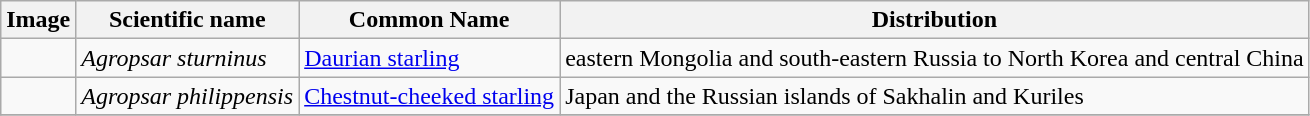<table class="wikitable">
<tr>
<th>Image</th>
<th>Scientific name</th>
<th>Common Name</th>
<th>Distribution</th>
</tr>
<tr>
<td></td>
<td><em>Agropsar sturninus</em></td>
<td><a href='#'>Daurian starling</a></td>
<td>eastern Mongolia and south-eastern Russia to North Korea and central China</td>
</tr>
<tr>
<td></td>
<td><em>Agropsar philippensis</em></td>
<td><a href='#'>Chestnut-cheeked starling</a></td>
<td>Japan and the Russian islands of Sakhalin and Kuriles</td>
</tr>
<tr>
</tr>
</table>
